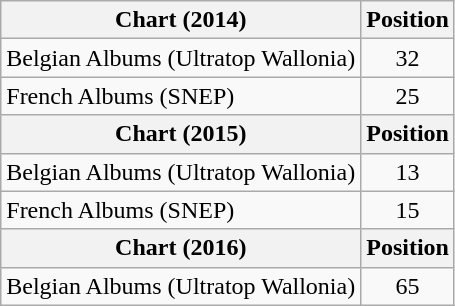<table class="wikitable">
<tr>
<th>Chart (2014)</th>
<th>Position</th>
</tr>
<tr>
<td>Belgian Albums (Ultratop Wallonia)</td>
<td align="center">32</td>
</tr>
<tr>
<td>French Albums (SNEP)</td>
<td align="center">25</td>
</tr>
<tr>
<th>Chart (2015)</th>
<th>Position</th>
</tr>
<tr>
<td>Belgian Albums (Ultratop Wallonia)</td>
<td align="center">13</td>
</tr>
<tr>
<td>French Albums (SNEP)</td>
<td align="center">15</td>
</tr>
<tr>
<th>Chart (2016)</th>
<th>Position</th>
</tr>
<tr>
<td>Belgian Albums (Ultratop Wallonia)</td>
<td align="center">65</td>
</tr>
</table>
